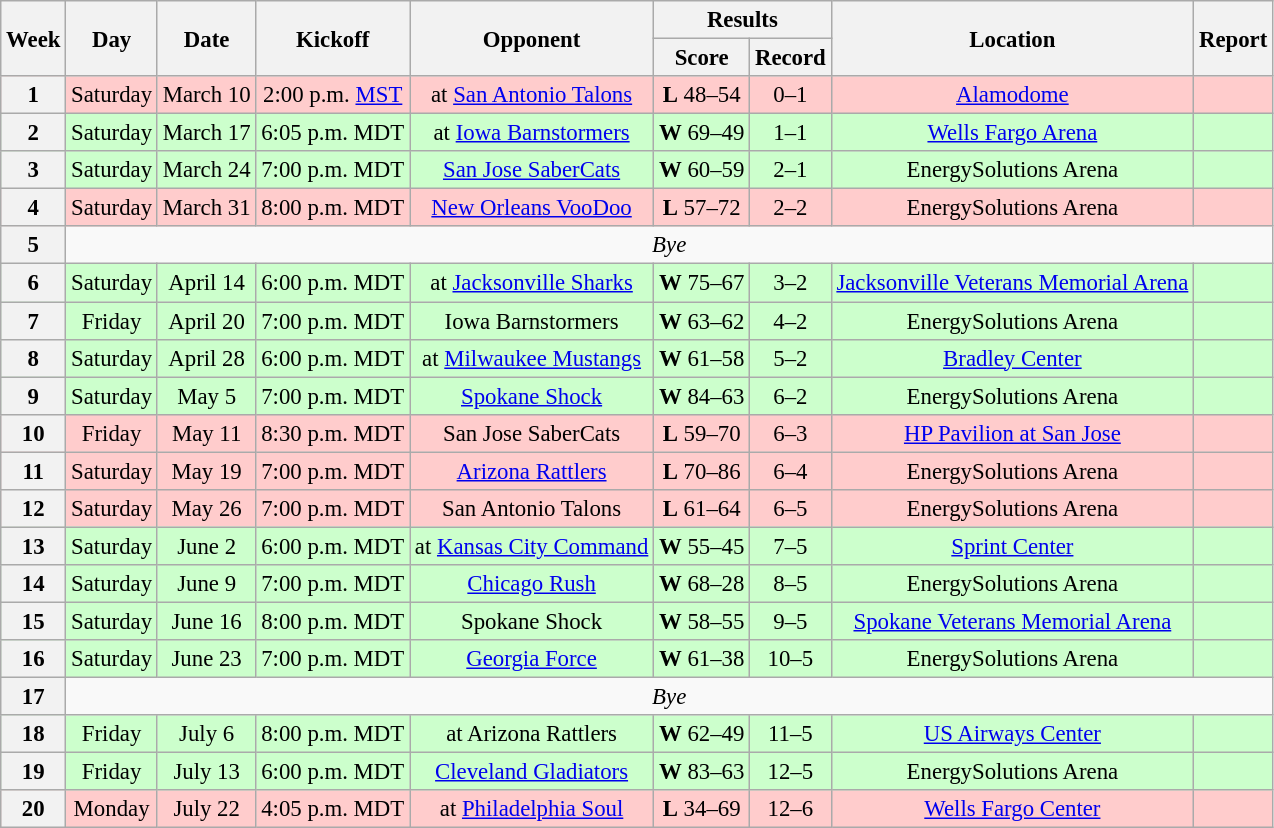<table class="wikitable" style="font-size: 95%;">
<tr>
<th rowspan="2">Week</th>
<th rowspan="2">Day</th>
<th rowspan="2">Date</th>
<th rowspan="2">Kickoff</th>
<th rowspan="2">Opponent</th>
<th colspan="2">Results</th>
<th rowspan="2">Location</th>
<th rowspan="2">Report</th>
</tr>
<tr>
<th>Score</th>
<th>Record</th>
</tr>
<tr style="background:#fcc">
<th align="center">1</th>
<td align="center">Saturday</td>
<td align="center">March 10</td>
<td align="center">2:00 p.m. <a href='#'>MST</a></td>
<td align="center">at <a href='#'>San Antonio Talons</a></td>
<td align="center"><strong>L</strong> 48–54</td>
<td align="center">0–1</td>
<td align="center"><a href='#'>Alamodome</a></td>
<td align="center"></td>
</tr>
<tr style="background:#cfc">
<th align="center">2</th>
<td align="center">Saturday</td>
<td align="center">March 17</td>
<td align="center">6:05 p.m. MDT</td>
<td align="center">at <a href='#'>Iowa Barnstormers</a></td>
<td align="center"><strong>W</strong> 69–49</td>
<td align="center">1–1</td>
<td align="center"><a href='#'>Wells Fargo Arena</a></td>
<td align="center"></td>
</tr>
<tr style="background:#cfc">
<th align="center">3</th>
<td align="center">Saturday</td>
<td align="center">March 24</td>
<td align="center">7:00 p.m. MDT</td>
<td align="center"><a href='#'>San Jose SaberCats</a></td>
<td align="center"><strong>W</strong> 60–59</td>
<td align="center">2–1</td>
<td align="center">EnergySolutions Arena</td>
<td align="center"></td>
</tr>
<tr style="background:#fcc">
<th align="center">4</th>
<td align="center">Saturday</td>
<td align="center">March 31</td>
<td align="center">8:00 p.m. MDT</td>
<td align="center"><a href='#'>New Orleans VooDoo</a></td>
<td align="center"><strong>L</strong> 57–72</td>
<td align="center">2–2</td>
<td align="center">EnergySolutions Arena</td>
<td align="center"></td>
</tr>
<tr style=>
<th align="center">5</th>
<td colspan="9" align="center" valign="middle"><em>Bye</em></td>
</tr>
<tr style="background:#cfc">
<th align="center">6</th>
<td align="center">Saturday</td>
<td align="center">April 14</td>
<td align="center">6:00 p.m. MDT</td>
<td align="center">at <a href='#'>Jacksonville Sharks</a></td>
<td align="center"><strong>W</strong> 75–67</td>
<td align="center">3–2</td>
<td align="center"><a href='#'>Jacksonville Veterans Memorial Arena</a></td>
<td align="center"></td>
</tr>
<tr style="background:#cfc">
<th align="center">7</th>
<td align="center">Friday</td>
<td align="center">April 20</td>
<td align="center">7:00 p.m. MDT</td>
<td align="center">Iowa Barnstormers</td>
<td align="center"><strong>W</strong> 63–62</td>
<td align="center">4–2</td>
<td align="center">EnergySolutions Arena</td>
<td align="center"></td>
</tr>
<tr style="background:#cfc">
<th align="center">8</th>
<td align="center">Saturday</td>
<td align="center">April 28</td>
<td align="center">6:00 p.m. MDT</td>
<td align="center">at <a href='#'>Milwaukee Mustangs</a></td>
<td align="center"><strong>W</strong> 61–58</td>
<td align="center">5–2</td>
<td align="center"><a href='#'>Bradley Center</a></td>
<td align="center"></td>
</tr>
<tr style="background:#cfc">
<th align="center">9</th>
<td align="center">Saturday</td>
<td align="center">May 5</td>
<td align="center">7:00 p.m. MDT</td>
<td align="center"><a href='#'>Spokane Shock</a></td>
<td align="center"><strong>W</strong> 84–63</td>
<td align="center">6–2</td>
<td align="center">EnergySolutions Arena</td>
<td align="center"></td>
</tr>
<tr style="background:#fcc">
<th align="center">10</th>
<td align="center">Friday</td>
<td align="center">May 11</td>
<td align="center">8:30 p.m. MDT</td>
<td align="center">San Jose SaberCats</td>
<td align="center"><strong>L</strong> 59–70</td>
<td align="center">6–3</td>
<td align="center"><a href='#'>HP Pavilion at San Jose</a></td>
<td align="center"></td>
</tr>
<tr style="background:#fcc">
<th align="center">11</th>
<td align="center">Saturday</td>
<td align="center">May 19</td>
<td align="center">7:00 p.m. MDT</td>
<td align="center"><a href='#'>Arizona Rattlers</a></td>
<td align="center"><strong>L</strong> 70–86</td>
<td align="center">6–4</td>
<td align="center">EnergySolutions Arena</td>
<td align="center"></td>
</tr>
<tr style="background:#fcc">
<th align="center">12</th>
<td align="center">Saturday</td>
<td align="center">May 26</td>
<td align="center">7:00 p.m. MDT</td>
<td align="center">San Antonio Talons</td>
<td align="center"><strong>L</strong> 61–64</td>
<td align="center">6–5</td>
<td align="center">EnergySolutions Arena</td>
<td align="center"></td>
</tr>
<tr style="background:#cfc">
<th align="center">13</th>
<td align="center">Saturday</td>
<td align="center">June 2</td>
<td align="center">6:00 p.m. MDT</td>
<td align="center">at <a href='#'>Kansas City Command</a></td>
<td align="center"><strong>W</strong> 55–45</td>
<td align="center">7–5</td>
<td align="center"><a href='#'>Sprint Center</a></td>
<td align="center"></td>
</tr>
<tr style="background:#cfc">
<th align="center">14</th>
<td align="center">Saturday</td>
<td align="center">June 9</td>
<td align="center">7:00 p.m. MDT</td>
<td align="center"><a href='#'>Chicago Rush</a></td>
<td align="center"><strong>W</strong> 68–28</td>
<td align="center">8–5</td>
<td align="center">EnergySolutions Arena</td>
<td align="center"></td>
</tr>
<tr style="background:#cfc">
<th align="center">15</th>
<td align="center">Saturday</td>
<td align="center">June 16</td>
<td align="center">8:00 p.m. MDT</td>
<td align="center">Spokane Shock</td>
<td align="center"><strong>W</strong> 58–55</td>
<td align="center">9–5</td>
<td align="center"><a href='#'>Spokane Veterans Memorial Arena</a></td>
<td align="center"></td>
</tr>
<tr style="background:#cfc">
<th align="center">16</th>
<td align="center">Saturday</td>
<td align="center">June 23</td>
<td align="center">7:00 p.m. MDT</td>
<td align="center"><a href='#'>Georgia Force</a></td>
<td align="center"><strong>W</strong> 61–38</td>
<td align="center">10–5</td>
<td align="center">EnergySolutions Arena</td>
<td align="center"></td>
</tr>
<tr style=>
<th align="center">17</th>
<td colspan="9" align="center" valign="middle"><em>Bye</em></td>
</tr>
<tr style="background:#cfc">
<th align="center">18</th>
<td align="center">Friday</td>
<td align="center">July 6</td>
<td align="center">8:00 p.m. MDT</td>
<td align="center">at Arizona Rattlers</td>
<td align="center"><strong>W</strong> 62–49</td>
<td align="center">11–5</td>
<td align="center"><a href='#'>US Airways Center</a></td>
<td align="center"></td>
</tr>
<tr style="background:#cfc">
<th align="center">19</th>
<td align="center">Friday</td>
<td align="center">July 13</td>
<td align="center">6:00 p.m. MDT</td>
<td align="center"><a href='#'>Cleveland Gladiators</a></td>
<td align="center"><strong>W</strong> 83–63</td>
<td align="center">12–5</td>
<td align="center">EnergySolutions Arena</td>
<td align="center"></td>
</tr>
<tr style="background:#fcc">
<th align="center">20</th>
<td align="center">Monday</td>
<td align="center">July 22</td>
<td align="center">4:05 p.m. MDT</td>
<td align="center">at <a href='#'>Philadelphia Soul</a></td>
<td align="center"><strong>L</strong> 34–69</td>
<td align="center">12–6</td>
<td align="center"><a href='#'>Wells Fargo Center</a></td>
<td align="center"></td>
</tr>
</table>
